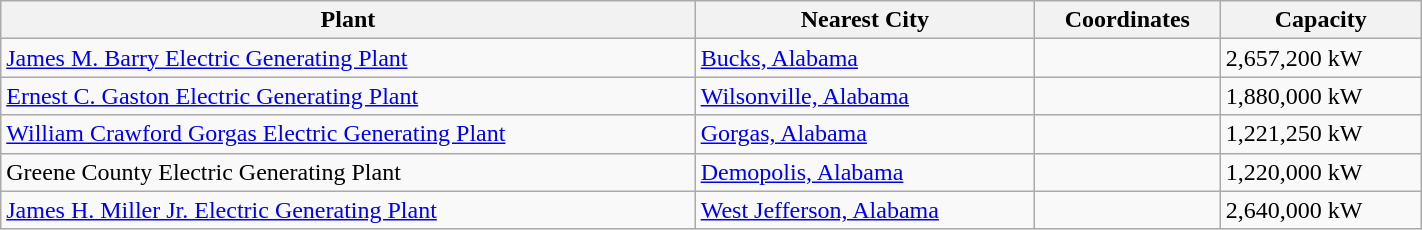<table class="wikitable" width="75%">
<tr>
<th>Plant</th>
<th>Nearest City</th>
<th>Coordinates</th>
<th>Capacity</th>
</tr>
<tr>
<td><a href='#'>James M. Barry Electric Generating Plant</a></td>
<td><a href='#'>Bucks, Alabama</a></td>
<td></td>
<td>2,657,200 kW</td>
</tr>
<tr>
<td><a href='#'>Ernest C. Gaston Electric Generating Plant</a></td>
<td><a href='#'>Wilsonville, Alabama</a></td>
<td></td>
<td>1,880,000 kW</td>
</tr>
<tr>
<td><a href='#'>William Crawford Gorgas Electric Generating Plant</a></td>
<td><a href='#'>Gorgas, Alabama</a></td>
<td></td>
<td>1,221,250 kW</td>
</tr>
<tr>
<td>Greene County Electric Generating Plant</td>
<td><a href='#'>Demopolis, Alabama</a></td>
<td></td>
<td>1,220,000 kW</td>
</tr>
<tr>
<td><a href='#'>James H. Miller Jr. Electric Generating Plant</a></td>
<td><a href='#'>West Jefferson, Alabama</a></td>
<td></td>
<td>2,640,000 kW</td>
</tr>
</table>
